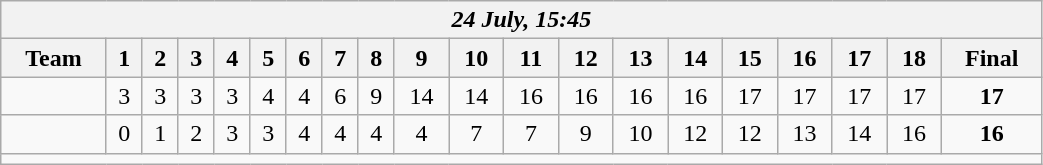<table class=wikitable style="text-align:center; width: 55%">
<tr>
<th colspan=20><em>24 July, 15:45</em></th>
</tr>
<tr>
<th>Team</th>
<th>1</th>
<th>2</th>
<th>3</th>
<th>4</th>
<th>5</th>
<th>6</th>
<th>7</th>
<th>8</th>
<th>9</th>
<th>10</th>
<th>11</th>
<th>12</th>
<th>13</th>
<th>14</th>
<th>15</th>
<th>16</th>
<th>17</th>
<th>18</th>
<th>Final</th>
</tr>
<tr>
<td align=left><strong></strong></td>
<td>3</td>
<td>3</td>
<td>3</td>
<td>3</td>
<td>4</td>
<td>4</td>
<td>6</td>
<td>9</td>
<td>14</td>
<td>14</td>
<td>16</td>
<td>16</td>
<td>16</td>
<td>16</td>
<td>17</td>
<td>17</td>
<td>17</td>
<td>17</td>
<td><strong>17</strong></td>
</tr>
<tr>
<td align=left></td>
<td>0</td>
<td>1</td>
<td>2</td>
<td>3</td>
<td>3</td>
<td>4</td>
<td>4</td>
<td>4</td>
<td>4</td>
<td>7</td>
<td>7</td>
<td>9</td>
<td>10</td>
<td>12</td>
<td>12</td>
<td>13</td>
<td>14</td>
<td>16</td>
<td><strong>16</strong></td>
</tr>
<tr>
<td colspan=20></td>
</tr>
</table>
